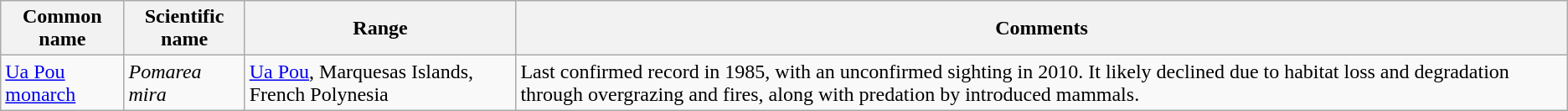<table class="wikitable sortable">
<tr>
<th>Common name</th>
<th>Scientific name</th>
<th>Range</th>
<th class="unsortable">Comments</th>
</tr>
<tr>
<td><a href='#'>Ua Pou monarch</a></td>
<td><em>Pomarea mira</em></td>
<td><a href='#'>Ua Pou</a>, Marquesas Islands, French Polynesia</td>
<td>Last confirmed record in 1985, with an unconfirmed sighting in 2010. It likely declined due to habitat loss and degradation through overgrazing and fires, along with predation by introduced mammals.</td>
</tr>
</table>
